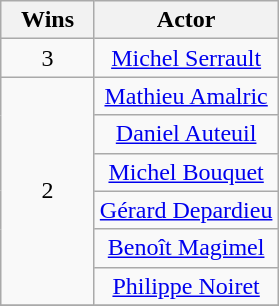<table class="wikitable" style="text-align: center">
<tr>
<th scope="col" width="55">Wins</th>
<th scope="col">Actor</th>
</tr>
<tr>
<td style="text-align:center">3</td>
<td><a href='#'>Michel Serrault</a></td>
</tr>
<tr>
<td rowspan=6 style="text-align:center">2</td>
<td><a href='#'>Mathieu Amalric</a></td>
</tr>
<tr>
<td><a href='#'>Daniel Auteuil</a></td>
</tr>
<tr>
<td><a href='#'>Michel Bouquet</a></td>
</tr>
<tr>
<td><a href='#'>Gérard Depardieu</a></td>
</tr>
<tr>
<td><a href='#'>Benoît Magimel</a></td>
</tr>
<tr>
<td><a href='#'>Philippe Noiret</a></td>
</tr>
<tr>
</tr>
</table>
